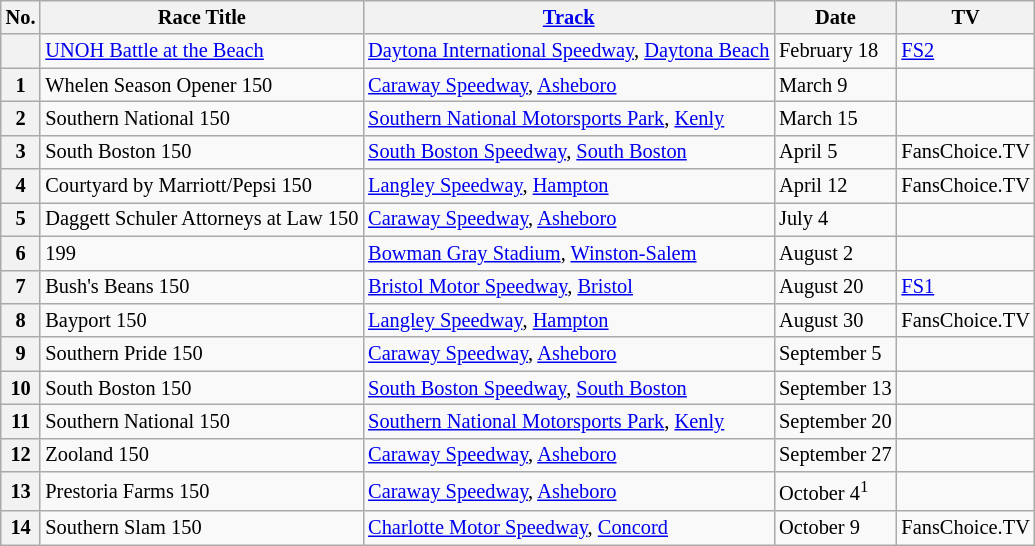<table class="wikitable" style="font-size:85%;">
<tr>
<th>No.</th>
<th>Race Title</th>
<th><a href='#'>Track</a></th>
<th>Date</th>
<th>TV</th>
</tr>
<tr>
<th></th>
<td><a href='#'>UNOH Battle at the Beach</a></td>
<td><a href='#'>Daytona International Speedway</a>, <a href='#'>Daytona Beach</a></td>
<td>February 18</td>
<td><a href='#'>FS2</a></td>
</tr>
<tr>
<th>1</th>
<td>Whelen Season Opener 150</td>
<td><a href='#'>Caraway Speedway</a>, <a href='#'>Asheboro</a></td>
<td>March 9</td>
<td></td>
</tr>
<tr>
<th>2</th>
<td>Southern National 150</td>
<td><a href='#'>Southern National Motorsports Park</a>, <a href='#'>Kenly</a></td>
<td>March 15</td>
<td></td>
</tr>
<tr>
<th>3</th>
<td>South Boston 150</td>
<td><a href='#'>South Boston Speedway</a>, <a href='#'>South Boston</a></td>
<td>April 5</td>
<td>FansChoice.TV</td>
</tr>
<tr>
<th>4</th>
<td>Courtyard by Marriott/Pepsi 150</td>
<td><a href='#'>Langley Speedway</a>, <a href='#'>Hampton</a></td>
<td>April 12</td>
<td>FansChoice.TV</td>
</tr>
<tr>
<th>5</th>
<td>Daggett Schuler Attorneys at Law 150</td>
<td><a href='#'>Caraway Speedway</a>, <a href='#'>Asheboro</a></td>
<td>July 4</td>
<td></td>
</tr>
<tr>
<th>6</th>
<td> 199</td>
<td><a href='#'>Bowman Gray Stadium</a>, <a href='#'>Winston-Salem</a></td>
<td>August 2</td>
<td></td>
</tr>
<tr>
<th>7</th>
<td>Bush's Beans 150</td>
<td><a href='#'>Bristol Motor Speedway</a>, <a href='#'>Bristol</a></td>
<td>August 20</td>
<td><a href='#'>FS1</a></td>
</tr>
<tr>
<th>8</th>
<td>Bayport 150</td>
<td><a href='#'>Langley Speedway</a>, <a href='#'>Hampton</a></td>
<td>August 30</td>
<td>FansChoice.TV</td>
</tr>
<tr>
<th>9</th>
<td>Southern Pride 150</td>
<td><a href='#'>Caraway Speedway</a>, <a href='#'>Asheboro</a></td>
<td>September 5</td>
<td></td>
</tr>
<tr>
<th>10</th>
<td>South Boston 150</td>
<td><a href='#'>South Boston Speedway</a>, <a href='#'>South Boston</a></td>
<td>September 13</td>
<td></td>
</tr>
<tr>
<th>11</th>
<td>Southern National 150</td>
<td><a href='#'>Southern National Motorsports Park</a>, <a href='#'>Kenly</a></td>
<td>September 20</td>
<td></td>
</tr>
<tr>
<th>12</th>
<td>Zooland 150</td>
<td><a href='#'>Caraway Speedway</a>, <a href='#'>Asheboro</a></td>
<td>September 27</td>
<td></td>
</tr>
<tr>
<th>13</th>
<td>Prestoria Farms 150</td>
<td><a href='#'>Caraway Speedway</a>, <a href='#'>Asheboro</a></td>
<td>October 4<sup>1</sup></td>
<td></td>
</tr>
<tr>
<th>14</th>
<td>Southern Slam 150</td>
<td><a href='#'>Charlotte Motor Speedway</a>, <a href='#'>Concord</a></td>
<td>October 9</td>
<td>FansChoice.TV</td>
</tr>
</table>
